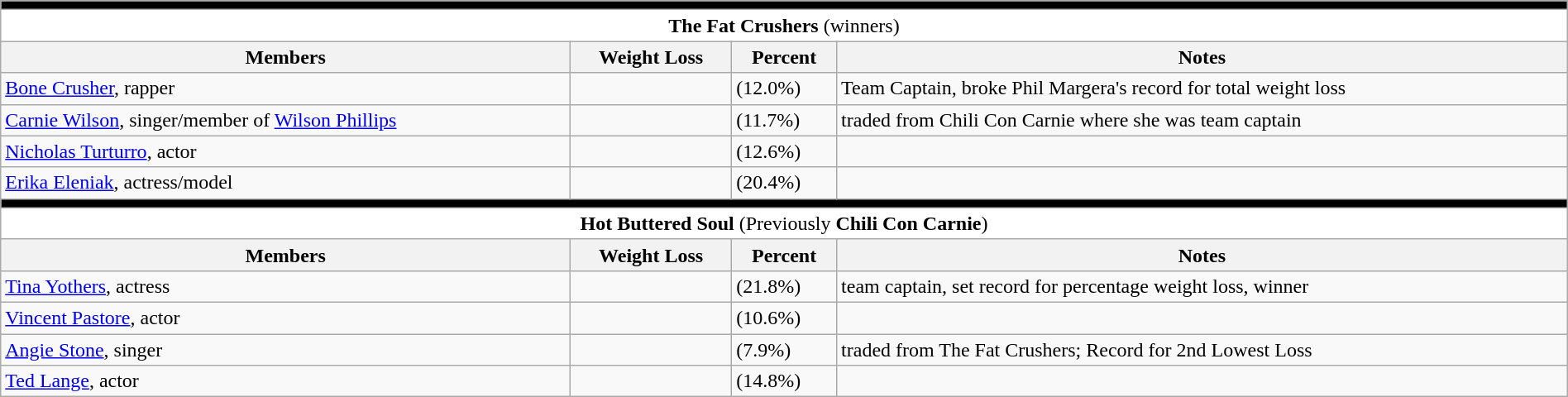<table class="wikitable" width="100%">
<tr>
<td colspan=4 style="line-height:0.5em; background:black"></td>
</tr>
<tr>
<td colspan=4 align="center" bgcolor="white"><strong>The Fat Crushers</strong> (winners)</td>
</tr>
<tr>
<th>Members</th>
<th>Weight Loss</th>
<th>Percent</th>
<th>Notes</th>
</tr>
<tr>
<td><a href='#'>Bone Crusher</a>, rapper</td>
<td></td>
<td>(12.0%)</td>
<td>Team Captain, broke Phil Margera's record for total weight loss</td>
</tr>
<tr>
<td><a href='#'>Carnie Wilson</a>, singer/member of <a href='#'>Wilson Phillips</a></td>
<td></td>
<td>(11.7%)</td>
<td>traded from Chili Con Carnie where she was team captain</td>
</tr>
<tr>
<td><a href='#'>Nicholas Turturro</a>, actor</td>
<td></td>
<td>(12.6%)</td>
<td></td>
</tr>
<tr>
<td><a href='#'>Erika Eleniak</a>, actress/model</td>
<td></td>
<td>(20.4%)</td>
<td></td>
</tr>
<tr>
<td colspan=4 style="line-height:0.5em; background:black"></td>
</tr>
<tr>
<td colspan=4 align="center" bgcolor="white"><strong>Hot Buttered Soul</strong> (Previously <strong>Chili Con Carnie</strong>)</td>
</tr>
<tr>
<th>Members</th>
<th>Weight Loss</th>
<th>Percent</th>
<th>Notes</th>
</tr>
<tr>
<td><a href='#'>Tina Yothers</a>, actress</td>
<td></td>
<td>(21.8%)</td>
<td>team captain, set record for percentage weight loss, winner</td>
</tr>
<tr>
<td><a href='#'>Vincent Pastore</a>, actor</td>
<td></td>
<td>(10.6%)</td>
<td></td>
</tr>
<tr>
<td><a href='#'>Angie Stone</a>, singer</td>
<td></td>
<td>(7.9%)</td>
<td>traded from The Fat Crushers; Record for 2nd Lowest Loss</td>
</tr>
<tr>
<td><a href='#'>Ted Lange</a>, actor</td>
<td></td>
<td>(14.8%)</td>
<td></td>
</tr>
</table>
